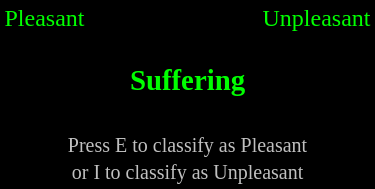<table width="250" style="background:black;">
<tr>
<td align="left"  style="color:lime;">Pleasant</td>
<td align="right" style="color:lime;">Unpleasant</td>
</tr>
<tr>
<td align="center" style="color:lime;" colspan="2"><br><big><strong>Suffering</strong></big></td>
</tr>
<tr>
<td align="center" style="color:silver;" colspan="2"><br><small>Press E to classify as Pleasant<br>or I to classify as Unpleasant</small></td>
</tr>
</table>
